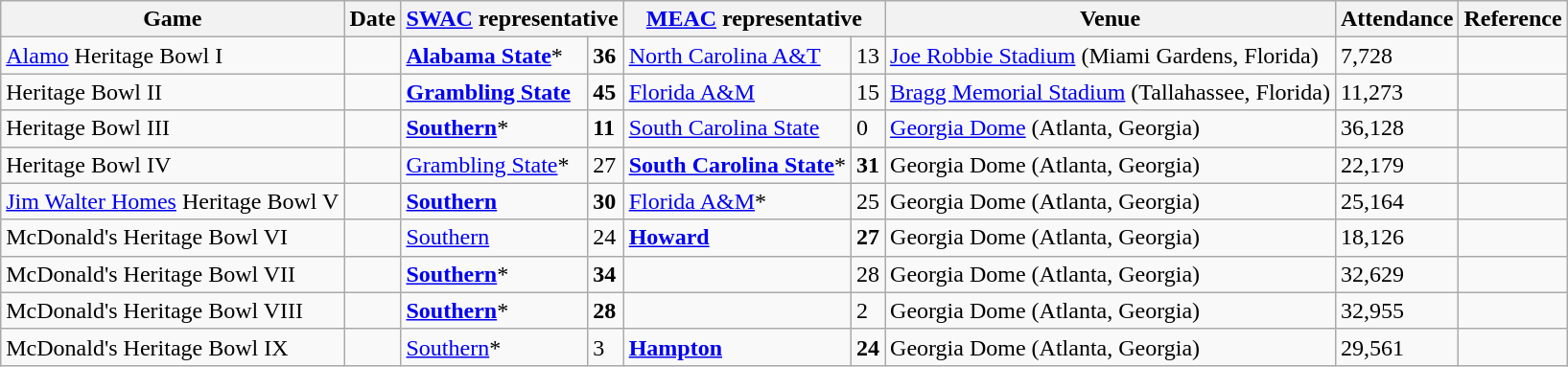<table class="wikitable sortable">
<tr>
<th>Game</th>
<th>Date</th>
<th colspan=2><a href='#'>SWAC</a> representative</th>
<th colspan=2><a href='#'>MEAC</a> representative</th>
<th>Venue</th>
<th>Attendance</th>
<th scope="col" class="unsortable">Reference</th>
</tr>
<tr>
<td><a href='#'>Alamo</a> Heritage Bowl I</td>
<td></td>
<td><strong><a href='#'>Alabama State</a></strong>*</td>
<td><strong>36</strong></td>
<td><a href='#'>North Carolina A&T</a></td>
<td>13</td>
<td><a href='#'>Joe Robbie Stadium</a> (Miami Gardens, Florida)</td>
<td>7,728</td>
<td></td>
</tr>
<tr>
<td>Heritage Bowl II</td>
<td></td>
<td><strong><a href='#'>Grambling State</a></strong></td>
<td><strong>45</strong></td>
<td><a href='#'>Florida A&M</a></td>
<td>15</td>
<td><a href='#'>Bragg Memorial Stadium</a> (Tallahassee, Florida)</td>
<td>11,273</td>
<td></td>
</tr>
<tr>
<td>Heritage Bowl III</td>
<td></td>
<td><strong><a href='#'>Southern</a></strong>*</td>
<td><strong>11</strong></td>
<td><a href='#'>South Carolina State</a></td>
<td>0</td>
<td><a href='#'>Georgia Dome</a> (Atlanta, Georgia)</td>
<td>36,128</td>
<td></td>
</tr>
<tr>
<td>Heritage Bowl IV</td>
<td></td>
<td><a href='#'>Grambling State</a>*</td>
<td>27</td>
<td><strong><a href='#'>South Carolina State</a></strong>*</td>
<td><strong>31</strong></td>
<td>Georgia Dome (Atlanta, Georgia)</td>
<td>22,179</td>
<td></td>
</tr>
<tr>
<td><a href='#'>Jim Walter Homes</a> Heritage Bowl V</td>
<td></td>
<td><strong><a href='#'>Southern</a></strong></td>
<td><strong>30</strong></td>
<td><a href='#'>Florida A&M</a>*</td>
<td>25</td>
<td>Georgia Dome (Atlanta, Georgia)</td>
<td>25,164</td>
<td></td>
</tr>
<tr>
<td>McDonald's Heritage Bowl VI</td>
<td></td>
<td><a href='#'>Southern</a></td>
<td>24</td>
<td><strong><a href='#'>Howard</a></strong></td>
<td><strong>27</strong></td>
<td>Georgia Dome (Atlanta, Georgia)</td>
<td>18,126</td>
<td></td>
</tr>
<tr>
<td>McDonald's Heritage Bowl VII</td>
<td></td>
<td><strong><a href='#'>Southern</a></strong>*</td>
<td><strong>34</strong></td>
<td></td>
<td>28</td>
<td>Georgia Dome (Atlanta, Georgia)</td>
<td>32,629</td>
<td></td>
</tr>
<tr>
<td>McDonald's Heritage Bowl VIII</td>
<td></td>
<td><strong><a href='#'>Southern</a></strong>*</td>
<td><strong>28</strong></td>
<td></td>
<td>2</td>
<td>Georgia Dome (Atlanta, Georgia)</td>
<td>32,955</td>
<td></td>
</tr>
<tr>
<td>McDonald's Heritage Bowl IX</td>
<td></td>
<td><a href='#'>Southern</a>*</td>
<td>3</td>
<td><strong><a href='#'>Hampton</a></strong></td>
<td><strong>24</strong></td>
<td>Georgia Dome (Atlanta, Georgia)</td>
<td>29,561</td>
<td></td>
</tr>
</table>
